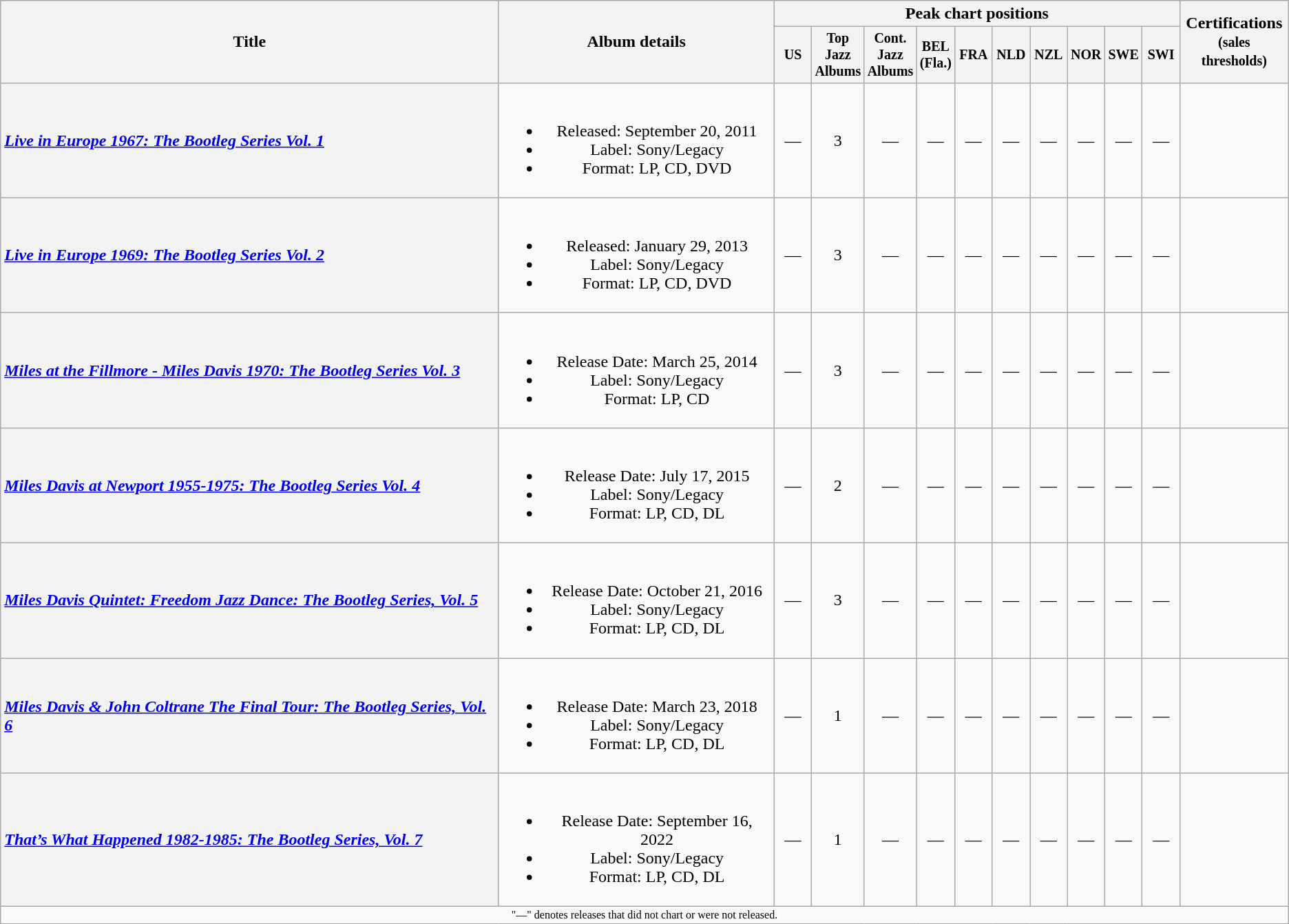<table class="wikitable plainrowheaders" style="text-align:center">
<tr>
<th scope=col rowspan="2">Title</th>
<th scope=col rowspan="2">Album details</th>
<th scope=col colspan="10">Peak chart positions</th>
<th scope=col rowspan="2">Certifications<br><small>(sales thresholds)</small></th>
</tr>
<tr style="font-size:smaller;">
<th width="30">US<br></th>
<th width="30">Top <br>Jazz Albums<br></th>
<th width="30">Cont. <br>Jazz Albums<br></th>
<th width="30">BEL (Fla.)<br></th>
<th width="30">FRA<br></th>
<th width="30">NLD<br></th>
<th width="30">NZL<br></th>
<th width="30">NOR<br></th>
<th width="30">SWE<br></th>
<th width="30">SWI<br></th>
</tr>
<tr>
<th scope=row style="text-align:left"><em><a href='#'>Live in Europe 1967: The Bootleg Series Vol. 1</a></em></th>
<td><br><ul><li>Released: September 20, 2011</li><li>Label: Sony/Legacy</li><li>Format: LP, CD, DVD</li></ul></td>
<td>—</td>
<td>3</td>
<td>—</td>
<td>—</td>
<td>—</td>
<td>—</td>
<td>—</td>
<td>—</td>
<td>—</td>
<td>—</td>
<td></td>
</tr>
<tr>
<th scope=row style="text-align:left"><em><a href='#'>Live in Europe 1969: The Bootleg Series Vol. 2</a></em></th>
<td><br><ul><li>Released: January 29, 2013</li><li>Label: Sony/Legacy</li><li>Format: LP, CD, DVD</li></ul></td>
<td>—</td>
<td>3</td>
<td>—</td>
<td>—</td>
<td>—</td>
<td>—</td>
<td>—</td>
<td>—</td>
<td>—</td>
<td>—</td>
<td></td>
</tr>
<tr>
<th scope=row style="text-align:left"><em><a href='#'>Miles at the Fillmore - Miles Davis 1970: The Bootleg Series Vol. 3</a></em></th>
<td><br><ul><li>Release Date: March 25, 2014</li><li>Label: Sony/Legacy</li><li>Format: LP, CD</li></ul></td>
<td>—</td>
<td>3</td>
<td>—</td>
<td>—</td>
<td>—</td>
<td>—</td>
<td>—</td>
<td>—</td>
<td>—</td>
<td>—</td>
<td></td>
</tr>
<tr>
<th scope=row style="text-align:left"><em><a href='#'>Miles Davis at Newport 1955-1975: The Bootleg Series Vol. 4</a></em></th>
<td><br><ul><li>Release Date: July 17, 2015</li><li>Label: Sony/Legacy</li><li>Format: LP, CD, DL</li></ul></td>
<td>—</td>
<td>2</td>
<td>—</td>
<td>—</td>
<td>—</td>
<td>—</td>
<td>—</td>
<td>—</td>
<td>—</td>
<td>—</td>
<td></td>
</tr>
<tr>
<th scope=row style="text-align:left"><em><a href='#'>Miles Davis Quintet: Freedom Jazz Dance: The Bootleg Series, Vol. 5</a></em></th>
<td><br><ul><li>Release Date: October 21, 2016</li><li>Label: Sony/Legacy</li><li>Format: LP, CD, DL</li></ul></td>
<td>—</td>
<td>3</td>
<td>—</td>
<td>—</td>
<td>—</td>
<td>—</td>
<td>—</td>
<td>—</td>
<td>—</td>
<td>—</td>
<td></td>
</tr>
<tr>
<th scope=row style="text-align:left"><em><a href='#'>Miles Davis & John Coltrane The Final Tour: The Bootleg Series, Vol. 6</a></em></th>
<td><br><ul><li>Release Date: March 23, 2018</li><li>Label: Sony/Legacy</li><li>Format: LP, CD, DL</li></ul></td>
<td>—</td>
<td>1</td>
<td>—</td>
<td>—</td>
<td>—</td>
<td>—</td>
<td>—</td>
<td>—</td>
<td>—</td>
<td>—</td>
<td></td>
</tr>
<tr>
<th scope=row style="text-align:left"><em><a href='#'>That’s What Happened 1982-1985: The Bootleg Series, Vol. 7</a></em></th>
<td><br><ul><li>Release Date: September 16, 2022</li><li>Label: Sony/Legacy</li><li>Format: LP, CD, DL</li></ul></td>
<td>—</td>
<td>1</td>
<td>—</td>
<td>—</td>
<td>—</td>
<td>—</td>
<td>—</td>
<td>—</td>
<td>—</td>
<td>—</td>
<td></td>
</tr>
<tr>
<td colspan="24" style="font-size:8pt; text-align:center;">"—" denotes releases that did not chart or were not released.</td>
</tr>
</table>
